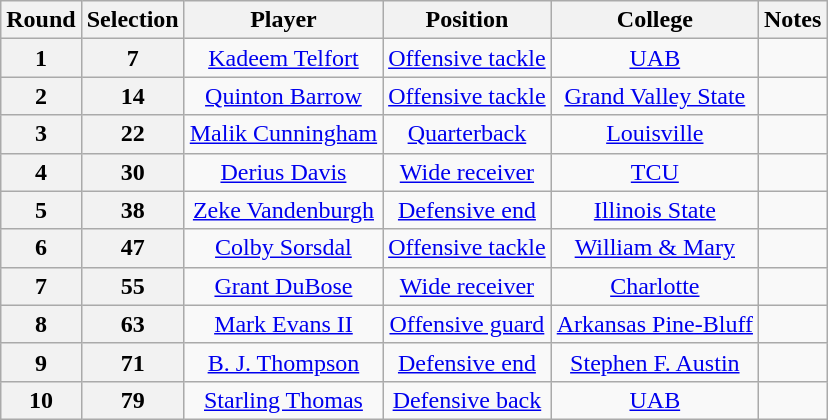<table class="wikitable" style="text-align:center">
<tr>
<th>Round</th>
<th>Selection</th>
<th>Player</th>
<th>Position</th>
<th>College</th>
<th>Notes</th>
</tr>
<tr>
<th>1</th>
<th>7</th>
<td><a href='#'>Kadeem Telfort</a></td>
<td><a href='#'>Offensive tackle</a></td>
<td><a href='#'>UAB</a></td>
<td></td>
</tr>
<tr>
<th>2</th>
<th>14</th>
<td><a href='#'>Quinton Barrow</a></td>
<td><a href='#'>Offensive tackle</a></td>
<td><a href='#'>Grand Valley State</a></td>
<td></td>
</tr>
<tr>
<th>3</th>
<th>22</th>
<td><a href='#'>Malik Cunningham</a></td>
<td><a href='#'>Quarterback</a></td>
<td><a href='#'>Louisville</a></td>
<td></td>
</tr>
<tr>
<th>4</th>
<th>30</th>
<td><a href='#'>Derius Davis</a></td>
<td><a href='#'>Wide receiver</a></td>
<td><a href='#'>TCU</a></td>
<td></td>
</tr>
<tr>
<th>5</th>
<th>38</th>
<td><a href='#'>Zeke Vandenburgh</a></td>
<td><a href='#'>Defensive end</a></td>
<td><a href='#'>Illinois State</a></td>
<td></td>
</tr>
<tr>
<th>6</th>
<th>47</th>
<td><a href='#'>Colby Sorsdal</a></td>
<td><a href='#'>Offensive tackle</a></td>
<td><a href='#'>William & Mary</a></td>
<td></td>
</tr>
<tr>
<th>7</th>
<th>55</th>
<td><a href='#'>Grant DuBose</a></td>
<td><a href='#'>Wide receiver</a></td>
<td><a href='#'>Charlotte</a></td>
<td></td>
</tr>
<tr>
<th>8</th>
<th>63</th>
<td><a href='#'>Mark Evans II</a></td>
<td><a href='#'>Offensive guard</a></td>
<td><a href='#'>Arkansas Pine-Bluff</a></td>
<td></td>
</tr>
<tr>
<th>9</th>
<th>71</th>
<td><a href='#'>B. J. Thompson</a></td>
<td><a href='#'>Defensive end</a></td>
<td><a href='#'>Stephen F. Austin</a></td>
<td></td>
</tr>
<tr>
<th>10</th>
<th>79</th>
<td><a href='#'>Starling Thomas</a></td>
<td><a href='#'>Defensive back</a></td>
<td><a href='#'>UAB</a></td>
<td></td>
</tr>
</table>
